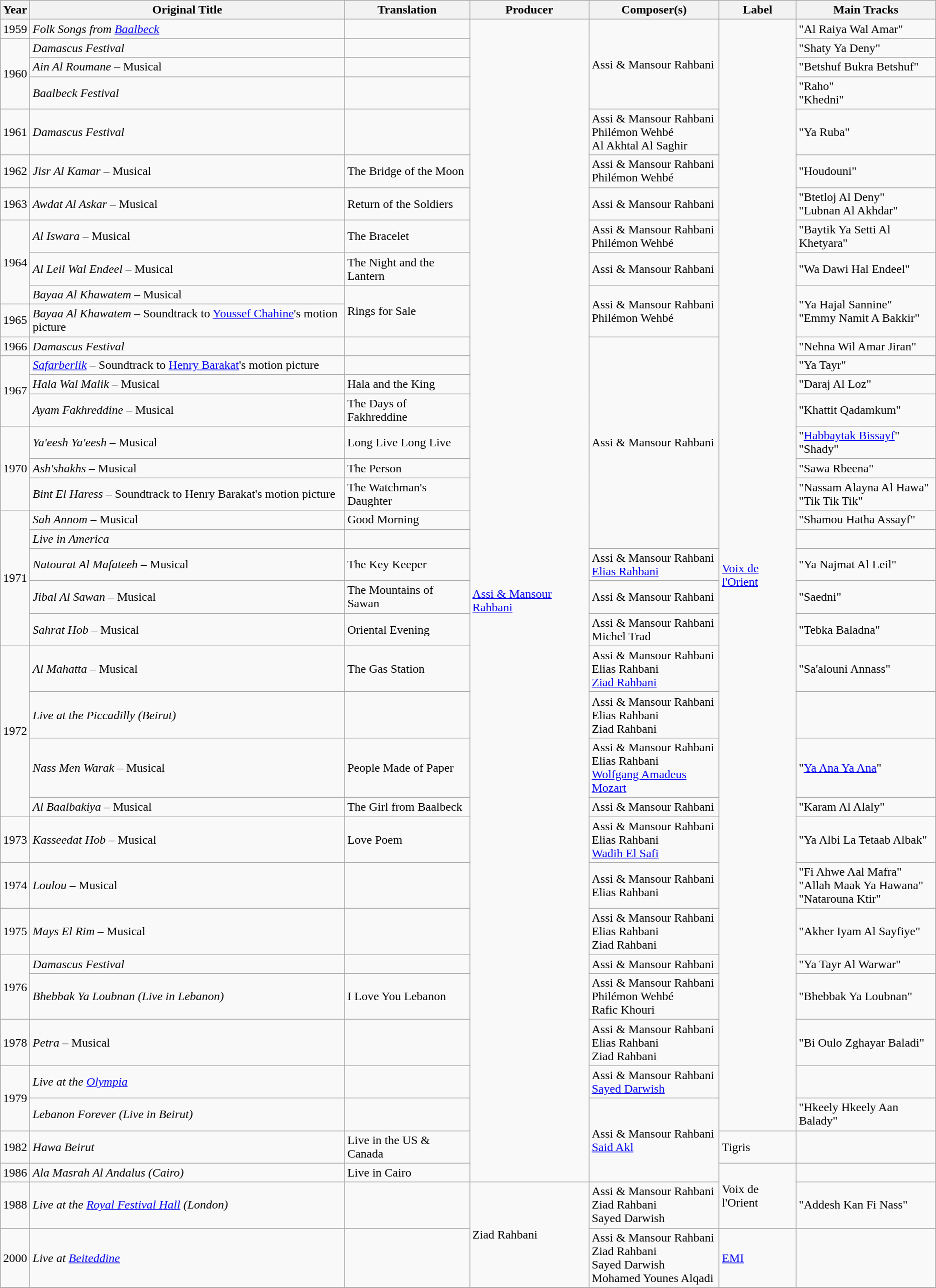<table class="wikitable sortable" border="2">
<tr>
<th scope="col">Year</th>
<th scope="col">Original Title</th>
<th scope="col">Translation</th>
<th scope="col">Producer</th>
<th scope="col">Composer(s)</th>
<th scope="col">Label</th>
<th scope="col">Main Tracks</th>
</tr>
<tr>
<td>1959</td>
<td><em>Folk Songs from <a href='#'>Baalbeck</a></em></td>
<td></td>
<td rowspan="37"><a href='#'>Assi & Mansour Rahbani</a></td>
<td rowspan="4">Assi & Mansour Rahbani</td>
<td rowspan="35"><a href='#'>Voix de l'Orient</a></td>
<td>"Al Raiya Wal Amar"</td>
</tr>
<tr>
<td rowspan="3">1960</td>
<td><em>Damascus Festival</em></td>
<td></td>
<td>"Shaty Ya Deny"</td>
</tr>
<tr>
<td><em>Ain Al Roumane</em> – Musical</td>
<td></td>
<td>"Betshuf Bukra Betshuf"</td>
</tr>
<tr>
<td><em>Baalbeck Festival</em></td>
<td></td>
<td>"Raho"<br>"Khedni"</td>
</tr>
<tr>
<td>1961</td>
<td><em>Damascus Festival</em></td>
<td></td>
<td>Assi & Mansour Rahbani<br>Philémon Wehbé<br>Al Akhtal Al Saghir</td>
<td>"Ya Ruba"</td>
</tr>
<tr>
<td>1962</td>
<td><em>Jisr Al Kamar</em> – Musical</td>
<td>The Bridge of the Moon</td>
<td>Assi & Mansour Rahbani<br>Philémon Wehbé</td>
<td>"Houdouni"</td>
</tr>
<tr>
<td>1963</td>
<td><em>Awdat Al Askar</em> – Musical</td>
<td>Return of the Soldiers</td>
<td>Assi & Mansour Rahbani</td>
<td>"Btetloj Al Deny"<br>"Lubnan Al Akhdar"</td>
</tr>
<tr>
<td rowspan="3">1964</td>
<td><em>Al Iswara</em> – Musical</td>
<td>The Bracelet</td>
<td>Assi & Mansour Rahbani<br>Philémon Wehbé</td>
<td>"Baytik Ya Setti Al Khetyara"</td>
</tr>
<tr>
<td><em>Al Leil Wal Endeel</em> – Musical</td>
<td>The Night and the Lantern</td>
<td>Assi & Mansour Rahbani</td>
<td>"Wa Dawi Hal Endeel"</td>
</tr>
<tr>
<td><em>Bayaa Al Khawatem</em> – Musical</td>
<td rowspan="2">Rings for Sale</td>
<td rowspan="2">Assi & Mansour Rahbani<br>Philémon Wehbé</td>
<td rowspan="2">"Ya Hajal Sannine"<br>"Emmy Namit A Bakkir"</td>
</tr>
<tr>
<td>1965</td>
<td><em>Bayaa Al Khawatem</em> – Soundtrack to <a href='#'>Youssef Chahine</a>'s motion picture</td>
</tr>
<tr>
<td>1966</td>
<td><em>Damascus Festival</em></td>
<td></td>
<td rowspan="9">Assi & Mansour Rahbani</td>
<td>"Nehna Wil Amar Jiran"</td>
</tr>
<tr>
<td rowspan="3">1967</td>
<td><em><a href='#'>Safarberlik</a></em> – Soundtrack to <a href='#'>Henry Barakat</a>'s motion picture</td>
<td></td>
<td>"Ya Tayr"</td>
</tr>
<tr>
<td><em>Hala Wal Malik</em> – Musical</td>
<td>Hala and the King</td>
<td>"Daraj Al Loz"</td>
</tr>
<tr>
<td><em>Ayam Fakhreddine</em> – Musical</td>
<td>The Days of Fakhreddine</td>
<td>"Khattit Qadamkum"</td>
</tr>
<tr>
<td rowspan="3">1970</td>
<td><em>Ya'eesh Ya'eesh</em> – Musical</td>
<td>Long Live Long Live</td>
<td>"<a href='#'>Habbaytak Bissayf</a>"<br>"Shady"</td>
</tr>
<tr>
<td><em>Ash'shakhs</em> – Musical</td>
<td>The Person</td>
<td>"Sawa Rbeena"</td>
</tr>
<tr>
<td><em>Bint El Haress</em> – Soundtrack to Henry Barakat's motion picture</td>
<td>The Watchman's Daughter</td>
<td>"Nassam Alayna Al Hawa"<br>"Tik Tik Tik"</td>
</tr>
<tr>
<td rowspan="5">1971</td>
<td><em>Sah Annom</em> – Musical</td>
<td>Good Morning</td>
<td>"Shamou Hatha Assayf"</td>
</tr>
<tr>
<td><em>Live in America</em></td>
<td></td>
<td></td>
</tr>
<tr>
<td><em>Natourat Al Mafateeh</em> – Musical</td>
<td>The Key Keeper</td>
<td>Assi & Mansour Rahbani<br><a href='#'>Elias Rahbani</a></td>
<td>"Ya Najmat Al Leil"</td>
</tr>
<tr>
<td><em>Jibal Al Sawan</em> – Musical</td>
<td>The Mountains of Sawan</td>
<td>Assi & Mansour Rahbani</td>
<td>"Saedni"</td>
</tr>
<tr>
<td><em>Sahrat Hob</em> – Musical</td>
<td>Oriental Evening</td>
<td>Assi & Mansour Rahbani<br>Michel Trad</td>
<td>"Tebka Baladna"</td>
</tr>
<tr>
<td rowspan="4">1972</td>
<td><em>Al Mahatta</em> – Musical</td>
<td>The Gas Station</td>
<td>Assi & Mansour Rahbani<br>Elias Rahbani<br><a href='#'>Ziad Rahbani</a></td>
<td>"Sa'alouni Annass"</td>
</tr>
<tr>
<td><em>Live at the Piccadilly (Beirut)</em></td>
<td></td>
<td>Assi & Mansour Rahbani<br>Elias Rahbani<br>Ziad Rahbani</td>
<td></td>
</tr>
<tr>
<td><em>Nass Men Warak</em> – Musical</td>
<td>People Made of Paper</td>
<td>Assi & Mansour Rahbani<br>Elias Rahbani<br><a href='#'>Wolfgang Amadeus Mozart</a></td>
<td>"<a href='#'>Ya Ana Ya Ana</a>"</td>
</tr>
<tr>
<td><em>Al Baalbakiya</em> – Musical</td>
<td>The Girl from Baalbeck</td>
<td>Assi & Mansour Rahbani</td>
<td>"Karam Al Alaly"</td>
</tr>
<tr>
<td>1973</td>
<td><em>Kasseedat Hob</em> – Musical</td>
<td>Love Poem</td>
<td>Assi & Mansour Rahbani<br>Elias Rahbani<br><a href='#'>Wadih El Safi</a></td>
<td>"Ya Albi La Tetaab Albak"</td>
</tr>
<tr>
<td>1974</td>
<td><em>Loulou</em> – Musical</td>
<td></td>
<td>Assi & Mansour Rahbani<br>Elias Rahbani</td>
<td>"Fi Ahwe Aal Mafra"<br>"Allah Maak Ya Hawana"<br>"Natarouna Ktir"</td>
</tr>
<tr>
<td>1975</td>
<td><em>Mays El Rim</em> – Musical</td>
<td></td>
<td>Assi & Mansour Rahbani<br>Elias Rahbani<br>Ziad Rahbani</td>
<td>"Akher Iyam Al Sayfiye"</td>
</tr>
<tr>
<td rowspan="2">1976</td>
<td><em>Damascus Festival</em></td>
<td></td>
<td>Assi & Mansour Rahbani</td>
<td>"Ya Tayr Al Warwar"</td>
</tr>
<tr>
<td><em>Bhebbak Ya Loubnan (Live in Lebanon)</em></td>
<td>I Love You Lebanon</td>
<td>Assi & Mansour Rahbani<br>Philémon Wehbé<br>Rafic Khouri</td>
<td>"Bhebbak Ya Loubnan"</td>
</tr>
<tr>
<td>1978</td>
<td><em>Petra</em> – Musical</td>
<td></td>
<td>Assi & Mansour Rahbani<br>Elias Rahbani<br>Ziad Rahbani</td>
<td>"Bi Oulo Zghayar Baladi"</td>
</tr>
<tr>
<td rowspan="2">1979</td>
<td><em>Live at the <a href='#'>Olympia</a></em></td>
<td></td>
<td>Assi & Mansour Rahbani<br><a href='#'>Sayed Darwish</a></td>
<td></td>
</tr>
<tr>
<td><em>Lebanon Forever (Live in Beirut)</em></td>
<td></td>
<td rowspan="3">Assi & Mansour Rahbani<br><a href='#'>Said Akl</a></td>
<td>"Hkeely Hkeely Aan Balady"</td>
</tr>
<tr>
<td>1982</td>
<td><em>Hawa Beirut</em></td>
<td>Live in the US & Canada</td>
<td>Tigris</td>
<td></td>
</tr>
<tr>
<td>1986</td>
<td><em>Ala Masrah Al Andalus (Cairo)</em></td>
<td>Live in Cairo</td>
<td rowspan="2">Voix de l'Orient</td>
<td></td>
</tr>
<tr>
<td>1988</td>
<td><em>Live at the <a href='#'>Royal Festival Hall</a> (London)</em></td>
<td></td>
<td rowspan="2">Ziad Rahbani</td>
<td>Assi & Mansour Rahbani<br>Ziad Rahbani<br>Sayed Darwish</td>
<td>"Addesh Kan Fi Nass"</td>
</tr>
<tr>
<td>2000</td>
<td><em>Live at <a href='#'>Beiteddine</a></em></td>
<td></td>
<td>Assi & Mansour Rahbani<br>Ziad Rahbani<br>Sayed Darwish<br>Mohamed Younes Alqadi</td>
<td><a href='#'>EMI</a></td>
<td></td>
</tr>
<tr>
</tr>
</table>
